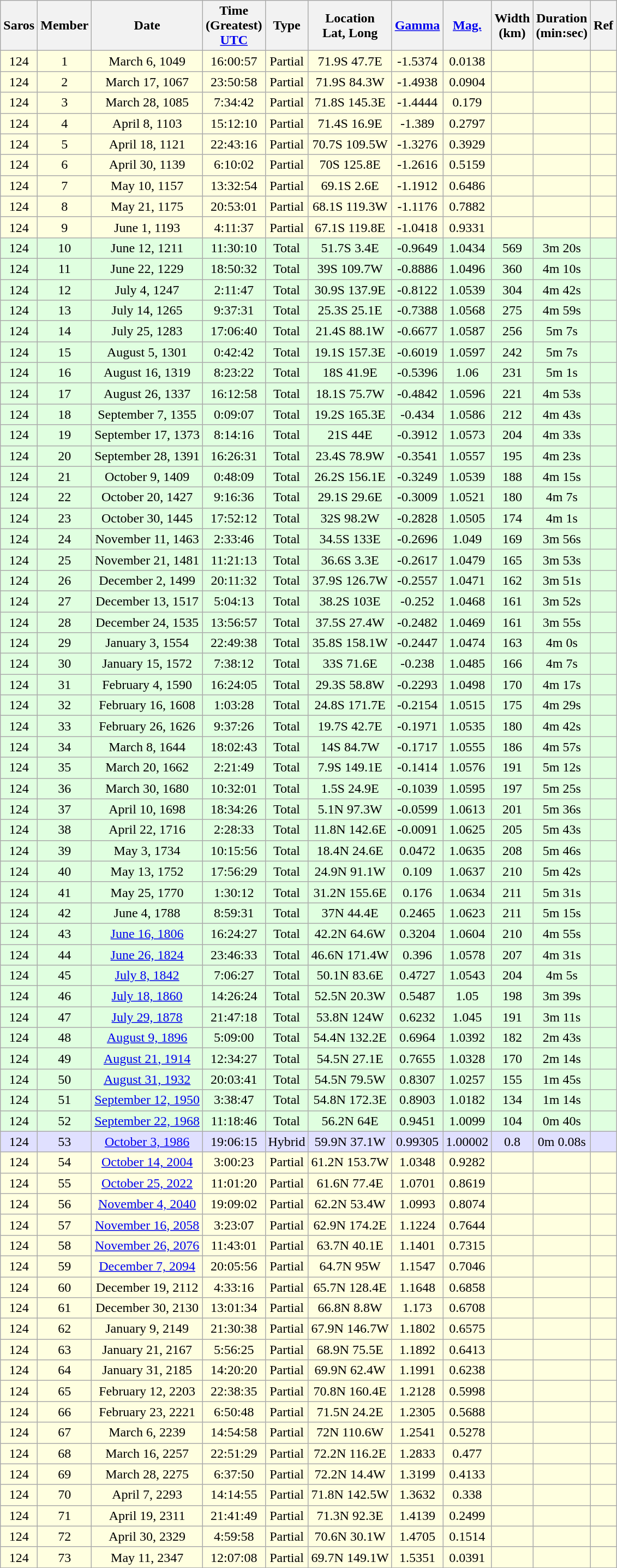<table class=wikitable>
<tr align=center>
<th>Saros</th>
<th>Member</th>
<th>Date</th>
<th>Time<br>(Greatest)<br><a href='#'>UTC</a></th>
<th>Type</th>
<th>Location<br>Lat, Long</th>
<th><a href='#'>Gamma</a></th>
<th><a href='#'>Mag.</a></th>
<th>Width<br>(km)</th>
<th>Duration<br>(min:sec)</th>
<th>Ref</th>
</tr>
<tr align=center bgcolor=#ffffe0>
<td>124</td>
<td>1</td>
<td>March 6, 1049</td>
<td>16:00:57</td>
<td>Partial</td>
<td>71.9S 47.7E</td>
<td>-1.5374</td>
<td>0.0138</td>
<td></td>
<td></td>
<td></td>
</tr>
<tr align=center bgcolor=#ffffe0>
<td>124</td>
<td>2</td>
<td>March 17, 1067</td>
<td>23:50:58</td>
<td>Partial</td>
<td>71.9S 84.3W</td>
<td>-1.4938</td>
<td>0.0904</td>
<td></td>
<td></td>
<td></td>
</tr>
<tr align=center bgcolor=#ffffe0>
<td>124</td>
<td>3</td>
<td>March 28, 1085</td>
<td>7:34:42</td>
<td>Partial</td>
<td>71.8S 145.3E</td>
<td>-1.4444</td>
<td>0.179</td>
<td></td>
<td></td>
<td></td>
</tr>
<tr align=center bgcolor=#ffffe0>
<td>124</td>
<td>4</td>
<td>April 8, 1103</td>
<td>15:12:10</td>
<td>Partial</td>
<td>71.4S 16.9E</td>
<td>-1.389</td>
<td>0.2797</td>
<td></td>
<td></td>
<td></td>
</tr>
<tr align=center bgcolor=#ffffe0>
<td>124</td>
<td>5</td>
<td>April 18, 1121</td>
<td>22:43:16</td>
<td>Partial</td>
<td>70.7S 109.5W</td>
<td>-1.3276</td>
<td>0.3929</td>
<td></td>
<td></td>
<td></td>
</tr>
<tr align=center bgcolor=#ffffe0>
<td>124</td>
<td>6</td>
<td>April 30, 1139</td>
<td>6:10:02</td>
<td>Partial</td>
<td>70S 125.8E</td>
<td>-1.2616</td>
<td>0.5159</td>
<td></td>
<td></td>
<td></td>
</tr>
<tr align=center bgcolor=#ffffe0>
<td>124</td>
<td>7</td>
<td>May 10, 1157</td>
<td>13:32:54</td>
<td>Partial</td>
<td>69.1S 2.6E</td>
<td>-1.1912</td>
<td>0.6486</td>
<td></td>
<td></td>
<td></td>
</tr>
<tr align=center bgcolor=#ffffe0>
<td>124</td>
<td>8</td>
<td>May 21, 1175</td>
<td>20:53:01</td>
<td>Partial</td>
<td>68.1S 119.3W</td>
<td>-1.1176</td>
<td>0.7882</td>
<td></td>
<td></td>
<td></td>
</tr>
<tr align=center bgcolor=#ffffe0>
<td>124</td>
<td>9</td>
<td>June 1, 1193</td>
<td>4:11:37</td>
<td>Partial</td>
<td>67.1S 119.8E</td>
<td>-1.0418</td>
<td>0.9331</td>
<td></td>
<td></td>
<td></td>
</tr>
<tr align=center bgcolor=#e0ffe0>
<td>124</td>
<td>10</td>
<td>June 12, 1211</td>
<td>11:30:10</td>
<td>Total</td>
<td>51.7S 3.4E</td>
<td>-0.9649</td>
<td>1.0434</td>
<td>569</td>
<td>3m 20s</td>
<td></td>
</tr>
<tr align=center bgcolor=#e0ffe0>
<td>124</td>
<td>11</td>
<td>June 22, 1229</td>
<td>18:50:32</td>
<td>Total</td>
<td>39S 109.7W</td>
<td>-0.8886</td>
<td>1.0496</td>
<td>360</td>
<td>4m 10s</td>
<td></td>
</tr>
<tr align=center bgcolor=#e0ffe0>
<td>124</td>
<td>12</td>
<td>July 4, 1247</td>
<td>2:11:47</td>
<td>Total</td>
<td>30.9S 137.9E</td>
<td>-0.8122</td>
<td>1.0539</td>
<td>304</td>
<td>4m 42s</td>
<td></td>
</tr>
<tr align=center bgcolor=#e0ffe0>
<td>124</td>
<td>13</td>
<td>July 14, 1265</td>
<td>9:37:31</td>
<td>Total</td>
<td>25.3S 25.1E</td>
<td>-0.7388</td>
<td>1.0568</td>
<td>275</td>
<td>4m 59s</td>
<td></td>
</tr>
<tr align=center bgcolor=#e0ffe0>
<td>124</td>
<td>14</td>
<td>July 25, 1283</td>
<td>17:06:40</td>
<td>Total</td>
<td>21.4S 88.1W</td>
<td>-0.6677</td>
<td>1.0587</td>
<td>256</td>
<td>5m 7s</td>
<td></td>
</tr>
<tr align=center bgcolor=#e0ffe0>
<td>124</td>
<td>15</td>
<td>August 5, 1301</td>
<td>0:42:42</td>
<td>Total</td>
<td>19.1S 157.3E</td>
<td>-0.6019</td>
<td>1.0597</td>
<td>242</td>
<td>5m 7s</td>
<td></td>
</tr>
<tr align=center bgcolor=#e0ffe0>
<td>124</td>
<td>16</td>
<td>August 16, 1319</td>
<td>8:23:22</td>
<td>Total</td>
<td>18S 41.9E</td>
<td>-0.5396</td>
<td>1.06</td>
<td>231</td>
<td>5m 1s</td>
<td></td>
</tr>
<tr align=center bgcolor=#e0ffe0>
<td>124</td>
<td>17</td>
<td>August 26, 1337</td>
<td>16:12:58</td>
<td>Total</td>
<td>18.1S 75.7W</td>
<td>-0.4842</td>
<td>1.0596</td>
<td>221</td>
<td>4m 53s</td>
<td></td>
</tr>
<tr align=center bgcolor=#e0ffe0>
<td>124</td>
<td>18</td>
<td>September 7, 1355</td>
<td>0:09:07</td>
<td>Total</td>
<td>19.2S 165.3E</td>
<td>-0.434</td>
<td>1.0586</td>
<td>212</td>
<td>4m 43s</td>
<td></td>
</tr>
<tr align=center bgcolor=#e0ffe0>
<td>124</td>
<td>19</td>
<td>September 17, 1373</td>
<td>8:14:16</td>
<td>Total</td>
<td>21S 44E</td>
<td>-0.3912</td>
<td>1.0573</td>
<td>204</td>
<td>4m 33s</td>
<td></td>
</tr>
<tr align=center bgcolor=#e0ffe0>
<td>124</td>
<td>20</td>
<td>September 28, 1391</td>
<td>16:26:31</td>
<td>Total</td>
<td>23.4S 78.9W</td>
<td>-0.3541</td>
<td>1.0557</td>
<td>195</td>
<td>4m 23s</td>
<td></td>
</tr>
<tr align=center bgcolor=#e0ffe0>
<td>124</td>
<td>21</td>
<td>October 9, 1409</td>
<td>0:48:09</td>
<td>Total</td>
<td>26.2S 156.1E</td>
<td>-0.3249</td>
<td>1.0539</td>
<td>188</td>
<td>4m 15s</td>
<td></td>
</tr>
<tr align=center bgcolor=#e0ffe0>
<td>124</td>
<td>22</td>
<td>October 20, 1427</td>
<td>9:16:36</td>
<td>Total</td>
<td>29.1S 29.6E</td>
<td>-0.3009</td>
<td>1.0521</td>
<td>180</td>
<td>4m 7s</td>
<td></td>
</tr>
<tr align=center bgcolor=#e0ffe0>
<td>124</td>
<td>23</td>
<td>October 30, 1445</td>
<td>17:52:12</td>
<td>Total</td>
<td>32S 98.2W</td>
<td>-0.2828</td>
<td>1.0505</td>
<td>174</td>
<td>4m 1s</td>
<td></td>
</tr>
<tr align=center bgcolor=#e0ffe0>
<td>124</td>
<td>24</td>
<td>November 11, 1463</td>
<td>2:33:46</td>
<td>Total</td>
<td>34.5S 133E</td>
<td>-0.2696</td>
<td>1.049</td>
<td>169</td>
<td>3m 56s</td>
<td></td>
</tr>
<tr align=center bgcolor=#e0ffe0>
<td>124</td>
<td>25</td>
<td>November 21, 1481</td>
<td>11:21:13</td>
<td>Total</td>
<td>36.6S 3.3E</td>
<td>-0.2617</td>
<td>1.0479</td>
<td>165</td>
<td>3m 53s</td>
<td></td>
</tr>
<tr align=center bgcolor=#e0ffe0>
<td>124</td>
<td>26</td>
<td>December 2, 1499</td>
<td>20:11:32</td>
<td>Total</td>
<td>37.9S 126.7W</td>
<td>-0.2557</td>
<td>1.0471</td>
<td>162</td>
<td>3m 51s</td>
<td></td>
</tr>
<tr align=center bgcolor=#e0ffe0>
<td>124</td>
<td>27</td>
<td>December 13, 1517</td>
<td>5:04:13</td>
<td>Total</td>
<td>38.2S 103E</td>
<td>-0.252</td>
<td>1.0468</td>
<td>161</td>
<td>3m 52s</td>
<td></td>
</tr>
<tr align=center bgcolor=#e0ffe0>
<td>124</td>
<td>28</td>
<td>December 24, 1535</td>
<td>13:56:57</td>
<td>Total</td>
<td>37.5S 27.4W</td>
<td>-0.2482</td>
<td>1.0469</td>
<td>161</td>
<td>3m 55s</td>
<td></td>
</tr>
<tr align=center bgcolor=#e0ffe0>
<td>124</td>
<td>29</td>
<td>January 3, 1554</td>
<td>22:49:38</td>
<td>Total</td>
<td>35.8S 158.1W</td>
<td>-0.2447</td>
<td>1.0474</td>
<td>163</td>
<td>4m 0s</td>
<td></td>
</tr>
<tr align=center bgcolor=#e0ffe0>
<td>124</td>
<td>30</td>
<td>January 15, 1572</td>
<td>7:38:12</td>
<td>Total</td>
<td>33S 71.6E</td>
<td>-0.238</td>
<td>1.0485</td>
<td>166</td>
<td>4m 7s</td>
<td></td>
</tr>
<tr align=center bgcolor=#e0ffe0>
<td>124</td>
<td>31</td>
<td>February 4, 1590</td>
<td>16:24:05</td>
<td>Total</td>
<td>29.3S 58.8W</td>
<td>-0.2293</td>
<td>1.0498</td>
<td>170</td>
<td>4m 17s</td>
<td></td>
</tr>
<tr align=center bgcolor=#e0ffe0>
<td>124</td>
<td>32</td>
<td>February 16, 1608</td>
<td>1:03:28</td>
<td>Total</td>
<td>24.8S 171.7E</td>
<td>-0.2154</td>
<td>1.0515</td>
<td>175</td>
<td>4m 29s</td>
<td></td>
</tr>
<tr align=center bgcolor=#e0ffe0>
<td>124</td>
<td>33</td>
<td>February 26, 1626</td>
<td>9:37:26</td>
<td>Total</td>
<td>19.7S 42.7E</td>
<td>-0.1971</td>
<td>1.0535</td>
<td>180</td>
<td>4m 42s</td>
<td></td>
</tr>
<tr align=center bgcolor=#e0ffe0>
<td>124</td>
<td>34</td>
<td>March 8, 1644</td>
<td>18:02:43</td>
<td>Total</td>
<td>14S 84.7W</td>
<td>-0.1717</td>
<td>1.0555</td>
<td>186</td>
<td>4m 57s</td>
<td></td>
</tr>
<tr align=center bgcolor=#e0ffe0>
<td>124</td>
<td>35</td>
<td>March 20, 1662</td>
<td>2:21:49</td>
<td>Total</td>
<td>7.9S 149.1E</td>
<td>-0.1414</td>
<td>1.0576</td>
<td>191</td>
<td>5m 12s</td>
<td></td>
</tr>
<tr align=center bgcolor=#e0ffe0>
<td>124</td>
<td>36</td>
<td>March 30, 1680</td>
<td>10:32:01</td>
<td>Total</td>
<td>1.5S 24.9E</td>
<td>-0.1039</td>
<td>1.0595</td>
<td>197</td>
<td>5m 25s</td>
<td></td>
</tr>
<tr align=center bgcolor=#e0ffe0>
<td>124</td>
<td>37</td>
<td>April 10, 1698</td>
<td>18:34:26</td>
<td>Total</td>
<td>5.1N 97.3W</td>
<td>-0.0599</td>
<td>1.0613</td>
<td>201</td>
<td>5m 36s</td>
<td></td>
</tr>
<tr align=center bgcolor=#e0ffe0>
<td>124</td>
<td>38</td>
<td>April 22, 1716</td>
<td>2:28:33</td>
<td>Total</td>
<td>11.8N 142.6E</td>
<td>-0.0091</td>
<td>1.0625</td>
<td>205</td>
<td>5m 43s</td>
<td></td>
</tr>
<tr align=center bgcolor=#e0ffe0>
<td>124</td>
<td>39</td>
<td>May 3, 1734</td>
<td>10:15:56</td>
<td>Total</td>
<td>18.4N 24.6E</td>
<td>0.0472</td>
<td>1.0635</td>
<td>208</td>
<td>5m 46s</td>
<td></td>
</tr>
<tr align=center bgcolor=#e0ffe0>
<td>124</td>
<td>40</td>
<td>May 13, 1752</td>
<td>17:56:29</td>
<td>Total</td>
<td>24.9N 91.1W</td>
<td>0.109</td>
<td>1.0637</td>
<td>210</td>
<td>5m 42s</td>
<td></td>
</tr>
<tr align=center bgcolor=#e0ffe0>
<td>124</td>
<td>41</td>
<td>May 25, 1770</td>
<td>1:30:12</td>
<td>Total</td>
<td>31.2N 155.6E</td>
<td>0.176</td>
<td>1.0634</td>
<td>211</td>
<td>5m 31s</td>
<td></td>
</tr>
<tr align=center bgcolor=#e0ffe0>
<td>124</td>
<td>42</td>
<td>June 4, 1788</td>
<td>8:59:31</td>
<td>Total</td>
<td>37N 44.4E</td>
<td>0.2465</td>
<td>1.0623</td>
<td>211</td>
<td>5m 15s</td>
<td></td>
</tr>
<tr align=center bgcolor=#e0ffe0>
<td>124</td>
<td>43</td>
<td><a href='#'>June 16, 1806</a></td>
<td>16:24:27</td>
<td>Total</td>
<td>42.2N 64.6W</td>
<td>0.3204</td>
<td>1.0604</td>
<td>210</td>
<td>4m 55s</td>
<td></td>
</tr>
<tr align=center bgcolor=#e0ffe0>
<td>124</td>
<td>44</td>
<td><a href='#'>June 26, 1824</a></td>
<td>23:46:33</td>
<td>Total</td>
<td>46.6N 171.4W</td>
<td>0.396</td>
<td>1.0578</td>
<td>207</td>
<td>4m 31s</td>
<td></td>
</tr>
<tr align=center bgcolor=#e0ffe0>
<td>124</td>
<td>45</td>
<td><a href='#'>July 8, 1842</a></td>
<td>7:06:27</td>
<td>Total</td>
<td>50.1N 83.6E</td>
<td>0.4727</td>
<td>1.0543</td>
<td>204</td>
<td>4m 5s</td>
<td></td>
</tr>
<tr align=center bgcolor=#e0ffe0>
<td>124</td>
<td>46</td>
<td><a href='#'>July 18, 1860</a></td>
<td>14:26:24</td>
<td>Total</td>
<td>52.5N 20.3W</td>
<td>0.5487</td>
<td>1.05</td>
<td>198</td>
<td>3m 39s</td>
<td></td>
</tr>
<tr align=center bgcolor=#e0ffe0>
<td>124</td>
<td>47</td>
<td><a href='#'>July 29, 1878</a></td>
<td>21:47:18</td>
<td>Total</td>
<td>53.8N 124W</td>
<td>0.6232</td>
<td>1.045</td>
<td>191</td>
<td>3m 11s</td>
<td></td>
</tr>
<tr align=center bgcolor=#e0ffe0>
<td>124</td>
<td>48</td>
<td><a href='#'>August 9, 1896</a></td>
<td>5:09:00</td>
<td>Total</td>
<td>54.4N 132.2E</td>
<td>0.6964</td>
<td>1.0392</td>
<td>182</td>
<td>2m 43s</td>
<td></td>
</tr>
<tr align=center bgcolor=#e0ffe0>
<td>124</td>
<td>49</td>
<td><a href='#'>August 21, 1914</a></td>
<td>12:34:27</td>
<td>Total</td>
<td>54.5N 27.1E</td>
<td>0.7655</td>
<td>1.0328</td>
<td>170</td>
<td>2m 14s</td>
<td></td>
</tr>
<tr align=center bgcolor=#e0ffe0>
<td>124</td>
<td>50</td>
<td><a href='#'>August 31, 1932</a></td>
<td>20:03:41</td>
<td>Total</td>
<td>54.5N 79.5W</td>
<td>0.8307</td>
<td>1.0257</td>
<td>155</td>
<td>1m 45s</td>
<td></td>
</tr>
<tr align=center bgcolor=#e0ffe0>
<td>124</td>
<td>51</td>
<td><a href='#'>September 12, 1950</a></td>
<td>3:38:47</td>
<td>Total</td>
<td>54.8N 172.3E</td>
<td>0.8903</td>
<td>1.0182</td>
<td>134</td>
<td>1m 14s</td>
<td></td>
</tr>
<tr align=center bgcolor=#e0ffe0>
<td>124</td>
<td>52</td>
<td><a href='#'>September 22, 1968</a></td>
<td>11:18:46</td>
<td>Total</td>
<td>56.2N 64E</td>
<td>0.9451</td>
<td>1.0099</td>
<td>104</td>
<td>0m 40s</td>
<td></td>
</tr>
<tr align=center bgcolor=#e0e0ff>
<td>124</td>
<td>53</td>
<td><a href='#'>October 3, 1986</a></td>
<td>19:06:15</td>
<td>Hybrid</td>
<td>59.9N 37.1W</td>
<td>0.99305</td>
<td>1.00002</td>
<td>0.8</td>
<td>0m 0.08s</td>
<td></td>
</tr>
<tr align=center bgcolor=#ffffe0>
<td>124</td>
<td>54</td>
<td><a href='#'>October 14, 2004</a></td>
<td>3:00:23</td>
<td>Partial</td>
<td>61.2N 153.7W</td>
<td>1.0348</td>
<td>0.9282</td>
<td></td>
<td></td>
<td></td>
</tr>
<tr align=center bgcolor=#ffffe0>
<td>124</td>
<td>55</td>
<td><a href='#'>October 25, 2022</a></td>
<td>11:01:20</td>
<td>Partial</td>
<td>61.6N 77.4E</td>
<td>1.0701</td>
<td>0.8619</td>
<td></td>
<td></td>
<td></td>
</tr>
<tr align=center bgcolor=#ffffe0>
<td>124</td>
<td>56</td>
<td><a href='#'>November 4, 2040</a></td>
<td>19:09:02</td>
<td>Partial</td>
<td>62.2N 53.4W</td>
<td>1.0993</td>
<td>0.8074</td>
<td></td>
<td></td>
<td></td>
</tr>
<tr align=center bgcolor=#ffffe0>
<td>124</td>
<td>57</td>
<td><a href='#'>November 16, 2058</a></td>
<td>3:23:07</td>
<td>Partial</td>
<td>62.9N 174.2E</td>
<td>1.1224</td>
<td>0.7644</td>
<td></td>
<td></td>
<td></td>
</tr>
<tr align=center bgcolor=#ffffe0>
<td>124</td>
<td>58</td>
<td><a href='#'>November 26, 2076</a></td>
<td>11:43:01</td>
<td>Partial</td>
<td>63.7N 40.1E</td>
<td>1.1401</td>
<td>0.7315</td>
<td></td>
<td></td>
<td></td>
</tr>
<tr align=center bgcolor=#ffffe0>
<td>124</td>
<td>59</td>
<td><a href='#'>December 7, 2094</a></td>
<td>20:05:56</td>
<td>Partial</td>
<td>64.7N 95W</td>
<td>1.1547</td>
<td>0.7046</td>
<td></td>
<td></td>
<td></td>
</tr>
<tr align=center bgcolor=#ffffe0>
<td>124</td>
<td>60</td>
<td>December 19, 2112</td>
<td>4:33:16</td>
<td>Partial</td>
<td>65.7N 128.4E</td>
<td>1.1648</td>
<td>0.6858</td>
<td></td>
<td></td>
<td></td>
</tr>
<tr align=center bgcolor=#ffffe0>
<td>124</td>
<td>61</td>
<td>December 30, 2130</td>
<td>13:01:34</td>
<td>Partial</td>
<td>66.8N 8.8W</td>
<td>1.173</td>
<td>0.6708</td>
<td></td>
<td></td>
<td></td>
</tr>
<tr align=center bgcolor=#ffffe0>
<td>124</td>
<td>62</td>
<td>January 9, 2149</td>
<td>21:30:38</td>
<td>Partial</td>
<td>67.9N 146.7W</td>
<td>1.1802</td>
<td>0.6575</td>
<td></td>
<td></td>
<td></td>
</tr>
<tr align=center bgcolor=#ffffe0>
<td>124</td>
<td>63</td>
<td>January 21, 2167</td>
<td>5:56:25</td>
<td>Partial</td>
<td>68.9N 75.5E</td>
<td>1.1892</td>
<td>0.6413</td>
<td></td>
<td></td>
<td></td>
</tr>
<tr align=center bgcolor=#ffffe0>
<td>124</td>
<td>64</td>
<td>January 31, 2185</td>
<td>14:20:20</td>
<td>Partial</td>
<td>69.9N 62.4W</td>
<td>1.1991</td>
<td>0.6238</td>
<td></td>
<td></td>
<td></td>
</tr>
<tr align=center bgcolor=#ffffe0>
<td>124</td>
<td>65</td>
<td>February 12, 2203</td>
<td>22:38:35</td>
<td>Partial</td>
<td>70.8N 160.4E</td>
<td>1.2128</td>
<td>0.5998</td>
<td></td>
<td></td>
<td></td>
</tr>
<tr align=center bgcolor=#ffffe0>
<td>124</td>
<td>66</td>
<td>February 23, 2221</td>
<td>6:50:48</td>
<td>Partial</td>
<td>71.5N 24.2E</td>
<td>1.2305</td>
<td>0.5688</td>
<td></td>
<td></td>
<td></td>
</tr>
<tr align=center bgcolor=#ffffe0>
<td>124</td>
<td>67</td>
<td>March 6, 2239</td>
<td>14:54:58</td>
<td>Partial</td>
<td>72N 110.6W</td>
<td>1.2541</td>
<td>0.5278</td>
<td></td>
<td></td>
<td></td>
</tr>
<tr align=center bgcolor=#ffffe0>
<td>124</td>
<td>68</td>
<td>March 16, 2257</td>
<td>22:51:29</td>
<td>Partial</td>
<td>72.2N 116.2E</td>
<td>1.2833</td>
<td>0.477</td>
<td></td>
<td></td>
<td></td>
</tr>
<tr align=center bgcolor=#ffffe0>
<td>124</td>
<td>69</td>
<td>March 28, 2275</td>
<td>6:37:50</td>
<td>Partial</td>
<td>72.2N 14.4W</td>
<td>1.3199</td>
<td>0.4133</td>
<td></td>
<td></td>
<td></td>
</tr>
<tr align=center bgcolor=#ffffe0>
<td>124</td>
<td>70</td>
<td>April 7, 2293</td>
<td>14:14:55</td>
<td>Partial</td>
<td>71.8N 142.5W</td>
<td>1.3632</td>
<td>0.338</td>
<td></td>
<td></td>
<td></td>
</tr>
<tr align=center bgcolor=#ffffe0>
<td>124</td>
<td>71</td>
<td>April 19, 2311</td>
<td>21:41:49</td>
<td>Partial</td>
<td>71.3N 92.3E</td>
<td>1.4139</td>
<td>0.2499</td>
<td></td>
<td></td>
<td></td>
</tr>
<tr align=center bgcolor=#ffffe0>
<td>124</td>
<td>72</td>
<td>April 30, 2329</td>
<td>4:59:58</td>
<td>Partial</td>
<td>70.6N 30.1W</td>
<td>1.4705</td>
<td>0.1514</td>
<td></td>
<td></td>
<td></td>
</tr>
<tr align=center bgcolor=#ffffe0>
<td>124</td>
<td>73</td>
<td>May 11, 2347</td>
<td>12:07:08</td>
<td>Partial</td>
<td>69.7N 149.1W</td>
<td>1.5351</td>
<td>0.0391</td>
<td></td>
<td></td>
<td></td>
</tr>
</table>
